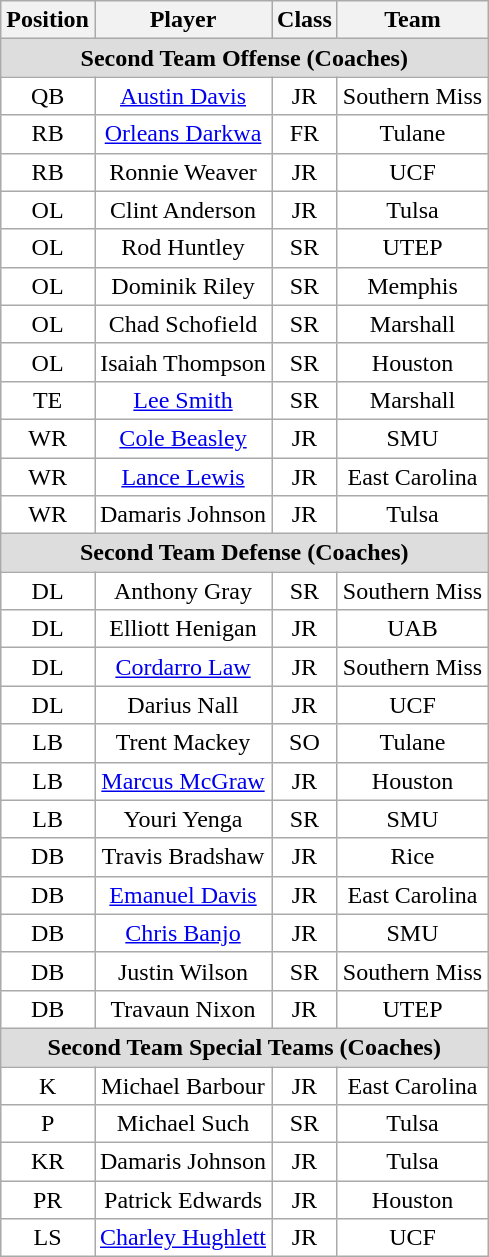<table class="wikitable sortable">
<tr>
<th>Position</th>
<th>Player</th>
<th>Class</th>
<th>Team</th>
</tr>
<tr>
<td colspan="4" style="text-align:center; background:#ddd;"><strong>Second Team Offense (Coaches)</strong></td>
</tr>
<tr style="text-align:center;">
<td style="background:white">QB</td>
<td style="background:white"><a href='#'>Austin Davis</a></td>
<td style="background:white">JR</td>
<td style="background:white">Southern Miss</td>
</tr>
<tr style="text-align:center;">
<td style="background:white">RB</td>
<td style="background:white"><a href='#'>Orleans Darkwa</a></td>
<td style="background:white">FR</td>
<td style="background:white">Tulane</td>
</tr>
<tr style="text-align:center;">
<td style="background:white">RB</td>
<td style="background:white">Ronnie Weaver</td>
<td style="background:white">JR</td>
<td style="background:white">UCF</td>
</tr>
<tr style="text-align:center;">
<td style="background:white">OL</td>
<td style="background:white">Clint Anderson</td>
<td style="background:white">JR</td>
<td style="background:white">Tulsa</td>
</tr>
<tr style="text-align:center;">
<td style="background:white">OL</td>
<td style="background:white">Rod Huntley</td>
<td style="background:white">SR</td>
<td style="background:white">UTEP</td>
</tr>
<tr style="text-align:center;">
<td style="background:white">OL</td>
<td style="background:white">Dominik Riley</td>
<td style="background:white">SR</td>
<td style="background:white">Memphis</td>
</tr>
<tr style="text-align:center;">
<td style="background:white">OL</td>
<td style="background:white">Chad Schofield</td>
<td style="background:white">SR</td>
<td style="background:white">Marshall</td>
</tr>
<tr style="text-align:center;">
<td style="background:white">OL</td>
<td style="background:white">Isaiah Thompson</td>
<td style="background:white">SR</td>
<td style="background:white">Houston</td>
</tr>
<tr style="text-align:center;">
<td style="background:white">TE</td>
<td style="background:white"><a href='#'>Lee Smith</a></td>
<td style="background:white">SR</td>
<td style="background:white">Marshall</td>
</tr>
<tr style="text-align:center;">
<td style="background:white">WR</td>
<td style="background:white"><a href='#'>Cole Beasley</a></td>
<td style="background:white">JR</td>
<td style="background:white">SMU</td>
</tr>
<tr style="text-align:center;">
<td style="background:white">WR</td>
<td style="background:white"><a href='#'>Lance Lewis</a></td>
<td style="background:white">JR</td>
<td style="background:white">East Carolina</td>
</tr>
<tr style="text-align:center;">
<td style="background:white">WR</td>
<td style="background:white">Damaris Johnson</td>
<td style="background:white">JR</td>
<td style="background:white">Tulsa</td>
</tr>
<tr>
<td colspan="4" style="text-align:center; background:#ddd;"><strong>Second Team Defense (Coaches)</strong></td>
</tr>
<tr style="text-align:center;">
<td style="background:white">DL</td>
<td style="background:white">Anthony Gray</td>
<td style="background:white">SR</td>
<td style="background:white">Southern Miss</td>
</tr>
<tr style="text-align:center;">
<td style="background:white">DL</td>
<td style="background:white">Elliott Henigan</td>
<td style="background:white">JR</td>
<td style="background:white">UAB</td>
</tr>
<tr style="text-align:center;">
<td style="background:white">DL</td>
<td style="background:white"><a href='#'>Cordarro Law</a></td>
<td style="background:white">JR</td>
<td style="background:white">Southern Miss</td>
</tr>
<tr style="text-align:center;">
<td style="background:white">DL</td>
<td style="background:white">Darius Nall</td>
<td style="background:white">JR</td>
<td style="background:white">UCF</td>
</tr>
<tr style="text-align:center;">
<td style="background:white">LB</td>
<td style="background:white">Trent Mackey</td>
<td style="background:white">SO</td>
<td style="background:white">Tulane</td>
</tr>
<tr style="text-align:center;">
<td style="background:white">LB</td>
<td style="background:white"><a href='#'>Marcus McGraw</a></td>
<td style="background:white">JR</td>
<td style="background:white">Houston</td>
</tr>
<tr style="text-align:center;">
<td style="background:white">LB</td>
<td style="background:white">Youri Yenga</td>
<td style="background:white">SR</td>
<td style="background:white">SMU</td>
</tr>
<tr style="text-align:center;">
<td style="background:white">DB</td>
<td style="background:white">Travis Bradshaw</td>
<td style="background:white">JR</td>
<td style="background:white">Rice</td>
</tr>
<tr style="text-align:center;">
<td style="background:white">DB</td>
<td style="background:white"><a href='#'>Emanuel Davis</a></td>
<td style="background:white">JR</td>
<td style="background:white">East Carolina</td>
</tr>
<tr style="text-align:center;">
<td style="background:white">DB</td>
<td style="background:white"><a href='#'>Chris Banjo</a></td>
<td style="background:white">JR</td>
<td style="background:white">SMU</td>
</tr>
<tr style="text-align:center;">
<td style="background:white">DB</td>
<td style="background:white">Justin Wilson</td>
<td style="background:white">SR</td>
<td style="background:white">Southern Miss</td>
</tr>
<tr style="text-align:center;">
<td style="background:white">DB</td>
<td style="background:white">Travaun Nixon</td>
<td style="background:white">JR</td>
<td style="background:white">UTEP</td>
</tr>
<tr>
<td colspan="4" style="text-align:center; background:#ddd;"><strong>Second Team Special Teams (Coaches)</strong></td>
</tr>
<tr style="text-align:center;">
<td style="background:white">K</td>
<td style="background:white">Michael Barbour</td>
<td style="background:white">JR</td>
<td style="background:white">East Carolina</td>
</tr>
<tr style="text-align:center;">
<td style="background:white">P</td>
<td style="background:white">Michael Such</td>
<td style="background:white">SR</td>
<td style="background:white">Tulsa</td>
</tr>
<tr style="text-align:center;">
<td style="background:white">KR</td>
<td style="background:white">Damaris Johnson</td>
<td style="background:white">JR</td>
<td style="background:white">Tulsa</td>
</tr>
<tr style="text-align:center;">
<td style="background:white">PR</td>
<td style="background:white">Patrick Edwards</td>
<td style="background:white">JR</td>
<td style="background:white">Houston</td>
</tr>
<tr style="text-align:center;">
<td style="background:white">LS</td>
<td style="background:white"><a href='#'>Charley Hughlett</a></td>
<td style="background:white">JR</td>
<td style="background:white">UCF</td>
</tr>
</table>
